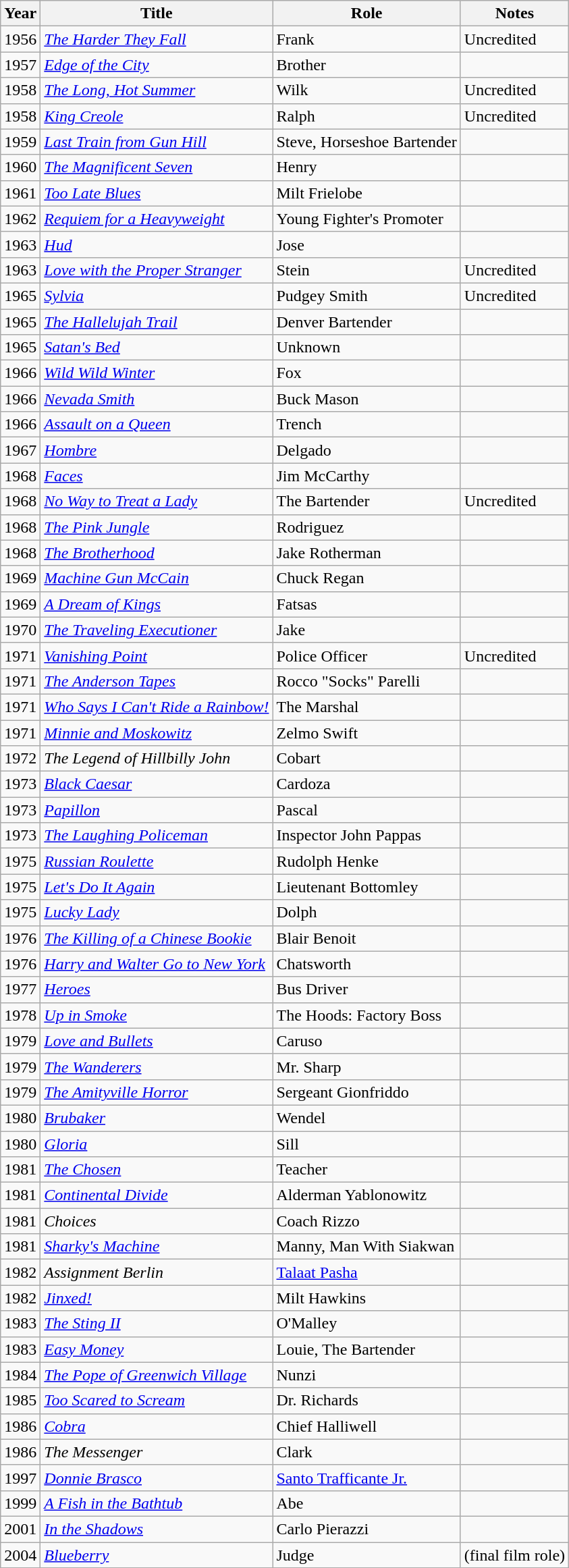<table class="wikitable sortable">
<tr>
<th>Year</th>
<th>Title</th>
<th>Role</th>
<th class="unsortable">Notes</th>
</tr>
<tr>
<td>1956</td>
<td><em><a href='#'>The Harder They Fall</a></em></td>
<td>Frank</td>
<td>Uncredited</td>
</tr>
<tr>
<td>1957</td>
<td><em><a href='#'>Edge of the City</a></em></td>
<td>Brother</td>
<td></td>
</tr>
<tr>
<td>1958</td>
<td><em><a href='#'>The Long, Hot Summer</a></em></td>
<td>Wilk</td>
<td>Uncredited</td>
</tr>
<tr>
<td>1958</td>
<td><em><a href='#'>King Creole</a></em></td>
<td>Ralph</td>
<td>Uncredited</td>
</tr>
<tr>
<td>1959</td>
<td><em><a href='#'>Last Train from Gun Hill</a></em></td>
<td>Steve, Horseshoe Bartender</td>
<td></td>
</tr>
<tr>
<td>1960</td>
<td><em><a href='#'>The Magnificent Seven</a></em></td>
<td>Henry</td>
<td></td>
</tr>
<tr>
<td>1961</td>
<td><em><a href='#'>Too Late Blues</a></em></td>
<td>Milt Frielobe</td>
<td></td>
</tr>
<tr>
<td>1962</td>
<td><em><a href='#'>Requiem for a Heavyweight</a></em></td>
<td>Young Fighter's Promoter</td>
<td></td>
</tr>
<tr>
<td>1963</td>
<td><em><a href='#'>Hud</a></em></td>
<td>Jose</td>
<td></td>
</tr>
<tr>
<td>1963</td>
<td><em><a href='#'>Love with the Proper Stranger</a></em></td>
<td>Stein</td>
<td>Uncredited</td>
</tr>
<tr>
<td>1965</td>
<td><em><a href='#'>Sylvia</a></em></td>
<td>Pudgey Smith</td>
<td>Uncredited</td>
</tr>
<tr>
<td>1965</td>
<td><em><a href='#'>The Hallelujah Trail</a></em></td>
<td>Denver Bartender</td>
<td></td>
</tr>
<tr>
<td>1965</td>
<td><em><a href='#'>Satan's Bed</a></em></td>
<td>Unknown</td>
<td></td>
</tr>
<tr>
<td>1966</td>
<td><em><a href='#'>Wild Wild Winter</a></em></td>
<td>Fox</td>
<td></td>
</tr>
<tr>
<td>1966</td>
<td><em><a href='#'>Nevada Smith</a></em></td>
<td>Buck Mason</td>
<td></td>
</tr>
<tr>
<td>1966</td>
<td><em><a href='#'>Assault on a Queen</a></em></td>
<td>Trench</td>
<td></td>
</tr>
<tr>
<td>1967</td>
<td><em><a href='#'>Hombre</a></em></td>
<td>Delgado</td>
<td></td>
</tr>
<tr>
<td>1968</td>
<td><em><a href='#'>Faces</a></em></td>
<td>Jim McCarthy</td>
<td></td>
</tr>
<tr>
<td>1968</td>
<td><em><a href='#'>No Way to Treat a Lady</a></em></td>
<td>The Bartender</td>
<td>Uncredited</td>
</tr>
<tr>
<td>1968</td>
<td><em><a href='#'>The Pink Jungle</a></em></td>
<td>Rodriguez</td>
<td></td>
</tr>
<tr>
<td>1968</td>
<td><em><a href='#'>The Brotherhood</a></em></td>
<td>Jake Rotherman</td>
<td></td>
</tr>
<tr>
<td>1969</td>
<td><em><a href='#'>Machine Gun McCain</a></em></td>
<td>Chuck Regan</td>
<td></td>
</tr>
<tr>
<td>1969</td>
<td><em><a href='#'>A Dream of Kings</a></em></td>
<td>Fatsas</td>
<td></td>
</tr>
<tr>
<td>1970</td>
<td><em><a href='#'>The Traveling Executioner</a></em></td>
<td>Jake</td>
<td></td>
</tr>
<tr>
<td>1971</td>
<td><em><a href='#'>Vanishing Point</a></em></td>
<td>Police Officer</td>
<td>Uncredited</td>
</tr>
<tr>
<td>1971</td>
<td><em><a href='#'>The Anderson Tapes</a></em></td>
<td>Rocco "Socks" Parelli</td>
<td></td>
</tr>
<tr>
<td>1971</td>
<td><em><a href='#'>Who Says I Can't Ride a Rainbow!</a></em></td>
<td>The Marshal</td>
<td></td>
</tr>
<tr>
<td>1971</td>
<td><em><a href='#'>Minnie and Moskowitz</a></em></td>
<td>Zelmo Swift</td>
<td></td>
</tr>
<tr>
<td>1972</td>
<td><em>The Legend of Hillbilly John</em></td>
<td>Cobart</td>
<td></td>
</tr>
<tr>
<td>1973</td>
<td><em><a href='#'>Black Caesar</a></em></td>
<td>Cardoza</td>
<td></td>
</tr>
<tr>
<td>1973</td>
<td><em><a href='#'>Papillon</a></em></td>
<td>Pascal</td>
<td></td>
</tr>
<tr>
<td>1973</td>
<td><em><a href='#'>The Laughing Policeman</a></em></td>
<td>Inspector John Pappas</td>
<td></td>
</tr>
<tr>
<td>1975</td>
<td><em><a href='#'>Russian Roulette</a></em></td>
<td>Rudolph Henke</td>
<td></td>
</tr>
<tr>
<td>1975</td>
<td><em><a href='#'>Let's Do It Again</a></em></td>
<td>Lieutenant Bottomley</td>
<td></td>
</tr>
<tr>
<td>1975</td>
<td><em><a href='#'>Lucky Lady</a></em></td>
<td>Dolph</td>
<td></td>
</tr>
<tr>
<td>1976</td>
<td><em><a href='#'>The Killing of a Chinese Bookie</a></em></td>
<td>Blair Benoit</td>
<td></td>
</tr>
<tr>
<td>1976</td>
<td><em><a href='#'>Harry and Walter Go to New York</a></em></td>
<td>Chatsworth</td>
<td></td>
</tr>
<tr>
<td>1977</td>
<td><em><a href='#'>Heroes</a></em></td>
<td>Bus Driver</td>
<td></td>
</tr>
<tr>
<td>1978</td>
<td><em><a href='#'>Up in Smoke</a></em></td>
<td>The Hoods: Factory Boss</td>
<td></td>
</tr>
<tr>
<td>1979</td>
<td><em><a href='#'>Love and Bullets</a></em></td>
<td>Caruso</td>
<td></td>
</tr>
<tr>
<td>1979</td>
<td><em><a href='#'>The Wanderers</a></em></td>
<td>Mr. Sharp</td>
<td></td>
</tr>
<tr>
<td>1979</td>
<td><em><a href='#'>The Amityville Horror</a></em></td>
<td>Sergeant Gionfriddo</td>
<td></td>
</tr>
<tr>
<td>1980</td>
<td><em><a href='#'>Brubaker</a></em></td>
<td>Wendel</td>
<td></td>
</tr>
<tr>
<td>1980</td>
<td><em><a href='#'>Gloria</a></em></td>
<td>Sill</td>
<td></td>
</tr>
<tr>
<td>1981</td>
<td><em><a href='#'>The Chosen</a></em></td>
<td>Teacher</td>
<td></td>
</tr>
<tr>
<td>1981</td>
<td><em><a href='#'>Continental Divide</a></em></td>
<td>Alderman Yablonowitz</td>
<td></td>
</tr>
<tr>
<td>1981</td>
<td><em>Choices</em></td>
<td>Coach Rizzo</td>
<td></td>
</tr>
<tr>
<td>1981</td>
<td><em><a href='#'>Sharky's Machine</a></em></td>
<td>Manny, Man With Siakwan</td>
<td></td>
</tr>
<tr>
<td>1982</td>
<td><em>Assignment Berlin</em></td>
<td><a href='#'>Talaat Pasha</a></td>
<td></td>
</tr>
<tr>
<td>1982</td>
<td><em><a href='#'>Jinxed!</a></em></td>
<td>Milt Hawkins</td>
<td></td>
</tr>
<tr>
<td>1983</td>
<td><em><a href='#'>The Sting II</a></em></td>
<td>O'Malley</td>
<td></td>
</tr>
<tr>
<td>1983</td>
<td><em><a href='#'>Easy Money</a></em></td>
<td>Louie, The Bartender</td>
<td></td>
</tr>
<tr>
<td>1984</td>
<td><em><a href='#'>The Pope of Greenwich Village</a></em></td>
<td>Nunzi</td>
<td></td>
</tr>
<tr>
<td>1985</td>
<td><em><a href='#'>Too Scared to Scream</a></em></td>
<td>Dr. Richards</td>
<td></td>
</tr>
<tr>
<td>1986</td>
<td><em><a href='#'>Cobra</a></em></td>
<td>Chief Halliwell</td>
<td></td>
</tr>
<tr>
<td>1986</td>
<td><em>The Messenger</em></td>
<td>Clark</td>
<td></td>
</tr>
<tr>
<td>1997</td>
<td><em><a href='#'>Donnie Brasco</a></em></td>
<td><a href='#'>Santo Trafficante Jr.</a></td>
<td></td>
</tr>
<tr>
<td>1999</td>
<td><em><a href='#'>A Fish in the Bathtub</a></em></td>
<td>Abe</td>
<td></td>
</tr>
<tr>
<td>2001</td>
<td><em><a href='#'>In the Shadows</a></em></td>
<td>Carlo Pierazzi</td>
<td></td>
</tr>
<tr>
<td>2004</td>
<td><em><a href='#'>Blueberry</a></em></td>
<td>Judge</td>
<td>(final film role)</td>
</tr>
</table>
